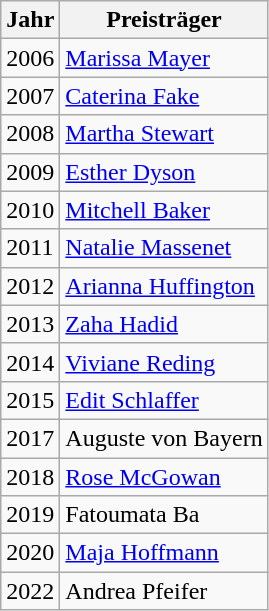<table class="wikitable">
<tr>
<th>Jahr</th>
<th>Preisträger</th>
</tr>
<tr>
<td>2006</td>
<td><a href='#'>Marissa Mayer</a></td>
</tr>
<tr>
<td>2007</td>
<td><a href='#'>Caterina Fake</a></td>
</tr>
<tr>
<td>2008</td>
<td><a href='#'>Martha Stewart</a></td>
</tr>
<tr>
<td>2009</td>
<td><a href='#'>Esther Dyson</a></td>
</tr>
<tr>
<td>2010</td>
<td><a href='#'>Mitchell Baker</a></td>
</tr>
<tr>
<td>2011</td>
<td><a href='#'>Natalie Massenet</a></td>
</tr>
<tr>
<td>2012</td>
<td><a href='#'>Arianna Huffington</a></td>
</tr>
<tr>
<td>2013</td>
<td><a href='#'>Zaha Hadid</a></td>
</tr>
<tr>
<td>2014</td>
<td><a href='#'>Viviane Reding</a></td>
</tr>
<tr>
<td>2015</td>
<td><a href='#'>Edit Schlaffer</a></td>
</tr>
<tr>
<td>2017</td>
<td>Auguste von Bayern</td>
</tr>
<tr>
<td>2018</td>
<td><a href='#'>Rose McGowan</a></td>
</tr>
<tr>
<td>2019</td>
<td>Fatoumata Ba</td>
</tr>
<tr>
<td>2020</td>
<td><a href='#'>Maja Hoffmann</a></td>
</tr>
<tr>
<td>2022</td>
<td>Andrea Pfeifer</td>
</tr>
</table>
